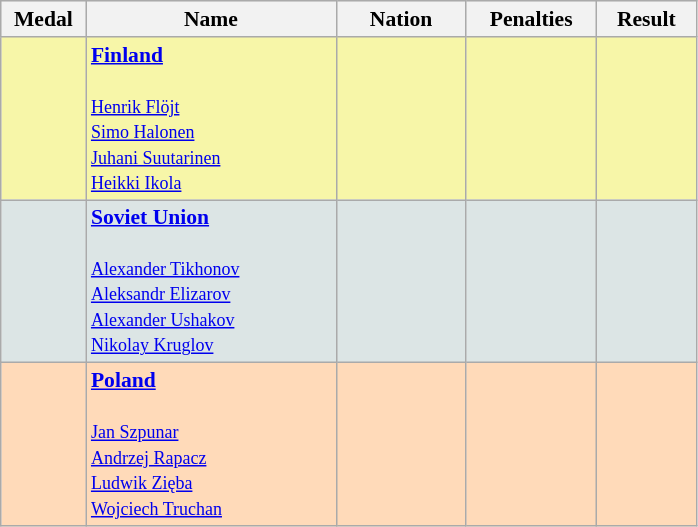<table class=wikitable style="border:1px solid #AAAAAA;font-size:90%">
<tr bgcolor="#E4E4E4">
<th style="border-bottom:1px solid #AAAAAA" width=50>Medal</th>
<th style="border-bottom:1px solid #AAAAAA" width=160>Name</th>
<th style="border-bottom:1px solid #AAAAAA" width=80>Nation</th>
<th style="border-bottom:1px solid #AAAAAA" width=80>Penalties</th>
<th style="border-bottom:1px solid #AAAAAA" width=60>Result</th>
</tr>
<tr bgcolor="#F7F6A8">
<td align="center"></td>
<td><strong><a href='#'>Finland</a></strong><br><br><small><a href='#'>Henrik Flöjt</a><br><a href='#'>Simo Halonen</a><br><a href='#'>Juhani Suutarinen</a><br><a href='#'>Heikki Ikola</a></small></td>
<td></td>
<td align="center"></td>
<td align="center"></td>
</tr>
<tr bgcolor="#DCE5E5">
<td align="center"></td>
<td><strong><a href='#'>Soviet Union</a></strong><br><br><small><a href='#'>Alexander Tikhonov</a><br><a href='#'>Aleksandr Elizarov</a><br><a href='#'>Alexander Ushakov</a><br><a href='#'>Nikolay Kruglov</a></small></td>
<td></td>
<td align="center"></td>
<td align="right"></td>
</tr>
<tr bgcolor="#FFDAB9">
<td align="center"></td>
<td><strong><a href='#'>Poland</a></strong><br><br><small><a href='#'>Jan Szpunar</a><br><a href='#'>Andrzej Rapacz</a><br><a href='#'>Ludwik Zięba</a><br><a href='#'>Wojciech Truchan</a></small></td>
<td></td>
<td align="center"></td>
<td align="right"></td>
</tr>
</table>
